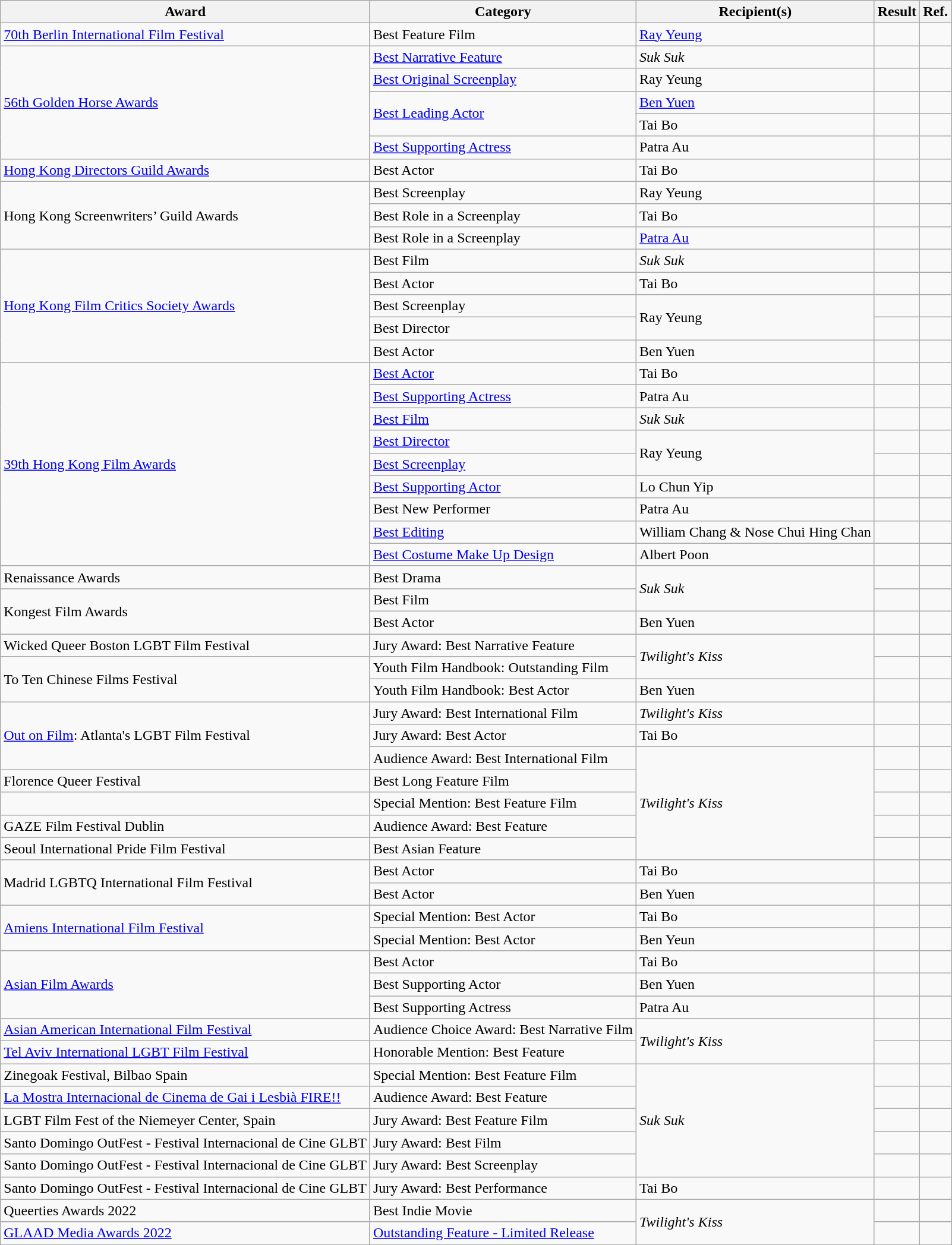<table class="wikitable">
<tr>
<th>Award</th>
<th>Category</th>
<th>Recipient(s)</th>
<th>Result</th>
<th>Ref.</th>
</tr>
<tr>
<td><a href='#'>70th Berlin International Film Festival</a></td>
<td>Best Feature Film</td>
<td><a href='#'>Ray Yeung</a></td>
<td></td>
<td></td>
</tr>
<tr>
<td rowspan=5><a href='#'>56th Golden Horse Awards</a></td>
<td><a href='#'>Best Narrative Feature</a></td>
<td><em>Suk Suk</em></td>
<td></td>
<td></td>
</tr>
<tr>
<td><a href='#'>Best Original Screenplay</a></td>
<td>Ray Yeung</td>
<td></td>
<td></td>
</tr>
<tr>
<td rowspan=2><a href='#'>Best Leading Actor</a></td>
<td><a href='#'>Ben Yuen</a></td>
<td></td>
<td></td>
</tr>
<tr>
<td>Tai Bo</td>
<td></td>
<td></td>
</tr>
<tr>
<td><a href='#'>Best Supporting Actress</a></td>
<td>Patra Au</td>
<td></td>
<td></td>
</tr>
<tr>
<td><a href='#'>Hong Kong Directors Guild Awards</a></td>
<td>Best Actor</td>
<td>Tai Bo</td>
<td></td>
<td></td>
</tr>
<tr>
<td rowspan="3">Hong Kong Screenwriters’ Guild Awards</td>
<td>Best Screenplay</td>
<td>Ray Yeung</td>
<td></td>
<td></td>
</tr>
<tr>
<td>Best Role in a Screenplay</td>
<td>Tai Bo</td>
<td></td>
<td></td>
</tr>
<tr>
<td>Best Role in a Screenplay</td>
<td><a href='#'>Patra Au</a></td>
<td></td>
<td></td>
</tr>
<tr>
<td rowspan="5"><a href='#'>Hong Kong Film Critics Society Awards</a></td>
<td>Best Film</td>
<td><em>Suk Suk</em></td>
<td></td>
<td></td>
</tr>
<tr>
<td>Best Actor</td>
<td>Tai Bo</td>
<td></td>
<td></td>
</tr>
<tr>
<td>Best Screenplay</td>
<td rowspan=2>Ray Yeung</td>
<td></td>
<td></td>
</tr>
<tr>
<td>Best Director</td>
<td></td>
<td></td>
</tr>
<tr>
<td>Best Actor</td>
<td>Ben Yuen</td>
<td></td>
<td></td>
</tr>
<tr>
<td rowspan="9"><a href='#'>39th Hong Kong Film Awards</a></td>
<td><a href='#'>Best Actor</a></td>
<td>Tai Bo</td>
<td></td>
<td></td>
</tr>
<tr>
<td><a href='#'>Best Supporting Actress</a></td>
<td>Patra Au</td>
<td></td>
<td></td>
</tr>
<tr>
<td><a href='#'>Best Film</a></td>
<td><em>Suk Suk</em></td>
<td></td>
<td></td>
</tr>
<tr>
<td><a href='#'>Best Director</a></td>
<td rowspan=2>Ray Yeung</td>
<td></td>
<td></td>
</tr>
<tr>
<td><a href='#'>Best Screenplay</a></td>
<td></td>
<td></td>
</tr>
<tr>
<td><a href='#'>Best Supporting Actor</a></td>
<td>Lo Chun Yip</td>
<td></td>
<td></td>
</tr>
<tr>
<td>Best New Performer</td>
<td>Patra Au</td>
<td></td>
<td></td>
</tr>
<tr>
<td><a href='#'>Best Editing</a></td>
<td>William Chang & Nose Chui Hing Chan</td>
<td></td>
<td></td>
</tr>
<tr>
<td><a href='#'>Best Costume Make Up Design</a></td>
<td>Albert Poon</td>
<td></td>
<td></td>
</tr>
<tr>
<td>Renaissance Awards</td>
<td>Best Drama</td>
<td rowspan=2><em>Suk Suk</em></td>
<td></td>
<td></td>
</tr>
<tr>
<td rowspan="2">Kongest Film Awards</td>
<td>Best Film</td>
<td></td>
<td></td>
</tr>
<tr>
<td>Best Actor</td>
<td>Ben Yuen</td>
<td></td>
<td></td>
</tr>
<tr>
<td>Wicked Queer Boston LGBT Film Festival</td>
<td>Jury Award: Best Narrative Feature</td>
<td rowspan=2><em>Twilight's Kiss</em></td>
<td></td>
<td></td>
</tr>
<tr>
<td rowspan="2">To Ten Chinese Films Festival</td>
<td>Youth Film Handbook: Outstanding Film</td>
<td></td>
<td></td>
</tr>
<tr>
<td>Youth Film Handbook: Best Actor</td>
<td>Ben Yuen</td>
<td></td>
<td></td>
</tr>
<tr>
<td rowspan="3"><a href='#'>Out on Film</a>: Atlanta's LGBT Film Festival</td>
<td>Jury Award: Best International Film</td>
<td><em>Twilight's Kiss</em></td>
<td></td>
<td></td>
</tr>
<tr>
<td>Jury Award: Best Actor</td>
<td>Tai Bo</td>
<td></td>
<td></td>
</tr>
<tr>
<td>Audience Award: Best International Film</td>
<td rowspan=5><em>Twilight's Kiss</em></td>
<td></td>
<td></td>
</tr>
<tr>
<td>Florence Queer Festival</td>
<td>Best Long Feature Film</td>
<td></td>
<td></td>
</tr>
<tr>
<td></td>
<td>Special Mention: Best Feature Film</td>
<td></td>
</tr>
<tr>
<td>GAZE Film Festival Dublin</td>
<td>Audience Award: Best Feature</td>
<td></td>
<td></td>
</tr>
<tr>
<td>Seoul International Pride Film Festival</td>
<td>Best Asian Feature</td>
<td></td>
<td></td>
</tr>
<tr>
<td rowspan="2">Madrid LGBTQ International Film Festival</td>
<td>Best Actor</td>
<td>Tai Bo</td>
<td></td>
<td></td>
</tr>
<tr>
<td>Best Actor</td>
<td>Ben Yuen</td>
<td></td>
<td></td>
</tr>
<tr>
<td rowspan="2"><a href='#'>Amiens International Film Festival</a></td>
<td>Special Mention: Best Actor</td>
<td>Tai Bo</td>
<td></td>
<td></td>
</tr>
<tr>
<td>Special Mention: Best Actor</td>
<td>Ben Yeun</td>
<td></td>
<td></td>
</tr>
<tr>
<td rowspan="3"><a href='#'>Asian Film Awards</a></td>
<td>Best Actor</td>
<td>Tai Bo</td>
<td></td>
<td></td>
</tr>
<tr>
<td>Best Supporting Actor</td>
<td>Ben Yuen</td>
<td></td>
<td></td>
</tr>
<tr>
<td>Best Supporting Actress</td>
<td>Patra Au</td>
<td></td>
<td></td>
</tr>
<tr>
<td><a href='#'>Asian American International Film Festival</a></td>
<td>Audience Choice Award: Best Narrative Film</td>
<td rowspan=2><em>Twilight's Kiss</em></td>
<td></td>
<td></td>
</tr>
<tr>
<td><a href='#'>Tel Aviv International LGBT Film Festival</a></td>
<td>Honorable Mention: Best Feature</td>
<td></td>
<td></td>
</tr>
<tr>
<td>Zinegoak Festival, Bilbao Spain</td>
<td>Special Mention: Best Feature Film</td>
<td rowspan=5><em>Suk Suk</em></td>
<td></td>
<td></td>
</tr>
<tr>
<td><a href='#'>La Mostra Internacional de Cinema de Gai i Lesbià FIRE!!</a></td>
<td>Audience Award: Best Feature</td>
<td></td>
<td></td>
</tr>
<tr>
<td>LGBT Film Fest of the Niemeyer Center, Spain</td>
<td>Jury Award: Best Feature Film</td>
<td></td>
<td></td>
</tr>
<tr>
<td>Santo Domingo OutFest - Festival Internacional de Cine GLBT</td>
<td>Jury Award: Best Film</td>
<td></td>
<td></td>
</tr>
<tr>
<td>Santo Domingo OutFest - Festival Internacional de Cine GLBT</td>
<td>Jury Award: Best Screenplay</td>
<td></td>
<td></td>
</tr>
<tr>
<td>Santo Domingo OutFest - Festival Internacional de Cine GLBT</td>
<td>Jury Award: Best Performance</td>
<td Tai Bo>Tai Bo</td>
<td></td>
<td></td>
</tr>
<tr>
<td>Queerties Awards 2022</td>
<td>Best Indie Movie</td>
<td rowspan=2><em>Twilight's Kiss</em></td>
<td></td>
<td></td>
</tr>
<tr>
<td><a href='#'>GLAAD Media Awards 2022</a></td>
<td><a href='#'>Outstanding Feature - Limited Release</a></td>
<td></td>
<td></td>
</tr>
</table>
